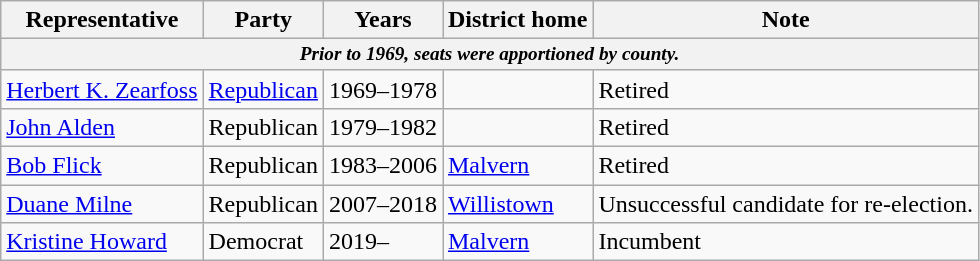<table class=wikitable>
<tr valign=bottom>
<th>Representative</th>
<th>Party</th>
<th>Years</th>
<th>District home</th>
<th>Note</th>
</tr>
<tr>
<th colspan=5 style="font-size: 80%;"><em>Prior to 1969, seats were apportioned by county.</em></th>
</tr>
<tr>
<td><a href='#'>Herbert K. Zearfoss</a></td>
<td><a href='#'>Republican</a></td>
<td>1969–1978</td>
<td></td>
<td>Retired</td>
</tr>
<tr>
<td><a href='#'>John Alden</a></td>
<td>Republican</td>
<td>1979–1982</td>
<td></td>
<td>Retired</td>
</tr>
<tr>
<td><a href='#'>Bob Flick</a></td>
<td>Republican</td>
<td>1983–2006</td>
<td><a href='#'>Malvern</a></td>
<td>Retired</td>
</tr>
<tr>
<td><a href='#'>Duane Milne</a></td>
<td>Republican</td>
<td>2007–2018</td>
<td><a href='#'>Willistown</a></td>
<td>Unsuccessful candidate for re-election.</td>
</tr>
<tr>
<td><a href='#'>Kristine Howard</a></td>
<td>Democrat</td>
<td>2019–</td>
<td><a href='#'>Malvern</a></td>
<td>Incumbent</td>
</tr>
</table>
